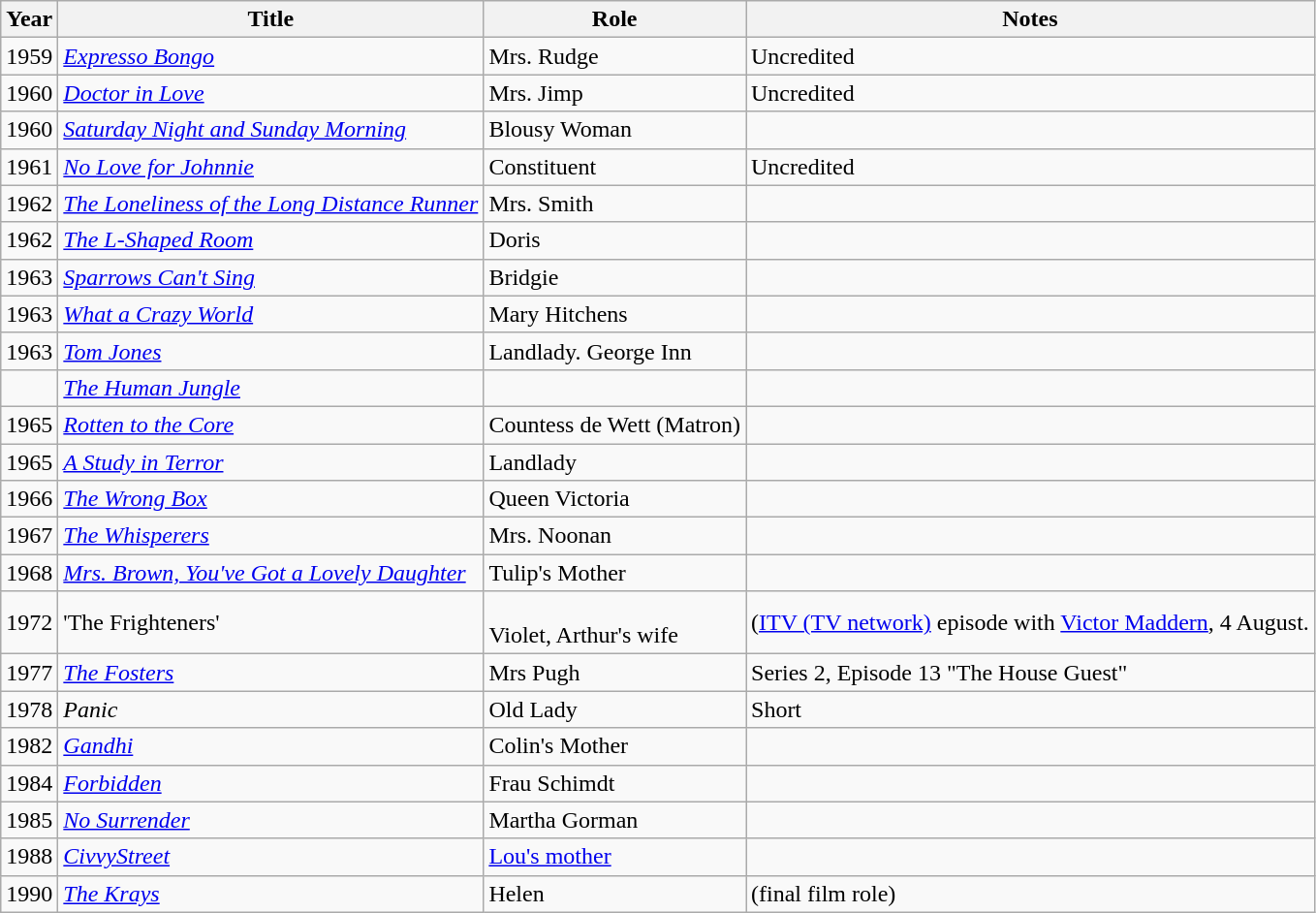<table class="wikitable">
<tr>
<th>Year</th>
<th>Title</th>
<th>Role</th>
<th>Notes</th>
</tr>
<tr>
<td>1959</td>
<td><em><a href='#'>Expresso Bongo</a></em></td>
<td>Mrs. Rudge</td>
<td>Uncredited</td>
</tr>
<tr>
<td>1960</td>
<td><em><a href='#'>Doctor in Love</a></em></td>
<td>Mrs. Jimp</td>
<td>Uncredited</td>
</tr>
<tr>
<td>1960</td>
<td><em><a href='#'>Saturday Night and Sunday Morning</a></em></td>
<td>Blousy Woman</td>
<td></td>
</tr>
<tr>
<td>1961</td>
<td><em><a href='#'>No Love for Johnnie</a></em></td>
<td>Constituent</td>
<td>Uncredited</td>
</tr>
<tr>
<td>1962</td>
<td><em><a href='#'>The Loneliness of the Long Distance Runner</a></em></td>
<td>Mrs. Smith</td>
<td></td>
</tr>
<tr>
<td>1962</td>
<td><em><a href='#'>The L-Shaped Room</a></em></td>
<td>Doris</td>
<td></td>
</tr>
<tr>
<td>1963</td>
<td><em><a href='#'>Sparrows Can't Sing</a></em></td>
<td>Bridgie</td>
<td></td>
</tr>
<tr>
<td>1963</td>
<td><em><a href='#'>What a Crazy World</a></em></td>
<td>Mary Hitchens</td>
<td></td>
</tr>
<tr>
<td>1963</td>
<td><em><a href='#'>Tom Jones</a></em></td>
<td>Landlady. George Inn</td>
<td></td>
</tr>
<tr>
<td></td>
<td><em><a href='#'>The Human Jungle</a></em></td>
<td></td>
<td></td>
</tr>
<tr>
<td>1965</td>
<td><em><a href='#'>Rotten to the Core</a></em></td>
<td>Countess de Wett (Matron)</td>
<td></td>
</tr>
<tr>
<td>1965</td>
<td><em><a href='#'>A Study in Terror</a></em></td>
<td>Landlady</td>
<td></td>
</tr>
<tr>
<td>1966</td>
<td><em><a href='#'>The Wrong Box</a></em></td>
<td>Queen Victoria</td>
<td></td>
</tr>
<tr>
<td>1967</td>
<td><em><a href='#'>The Whisperers</a></em></td>
<td>Mrs. Noonan</td>
<td></td>
</tr>
<tr>
<td>1968</td>
<td><em><a href='#'>Mrs. Brown, You've Got a Lovely Daughter</a></em></td>
<td>Tulip's Mother</td>
<td></td>
</tr>
<tr>
<td>1972</td>
<td>'The Frighteners'</td>
<td><br>Violet, Arthur's wife</td>
<td>(<a href='#'>ITV (TV network)</a> episode with <a href='#'>Victor Maddern</a>, 4 August.</td>
</tr>
<tr>
<td>1977</td>
<td><em><a href='#'>The Fosters</a></em></td>
<td>Mrs Pugh</td>
<td>Series 2, Episode 13 "The House Guest"</td>
</tr>
<tr>
<td>1978</td>
<td><em>Panic</em></td>
<td>Old Lady</td>
<td>Short</td>
</tr>
<tr>
<td>1982</td>
<td><em><a href='#'>Gandhi</a></em></td>
<td>Colin's Mother</td>
<td></td>
</tr>
<tr>
<td>1984</td>
<td><em><a href='#'>Forbidden</a></em></td>
<td>Frau Schimdt</td>
<td></td>
</tr>
<tr>
<td>1985</td>
<td><em><a href='#'>No Surrender</a></em></td>
<td>Martha Gorman</td>
<td></td>
</tr>
<tr>
<td>1988</td>
<td><em><a href='#'>CivvyStreet</a></em></td>
<td><a href='#'>Lou's mother</a></td>
<td></td>
</tr>
<tr>
<td>1990</td>
<td><em><a href='#'>The Krays</a></em></td>
<td>Helen</td>
<td>(final film role)</td>
</tr>
</table>
